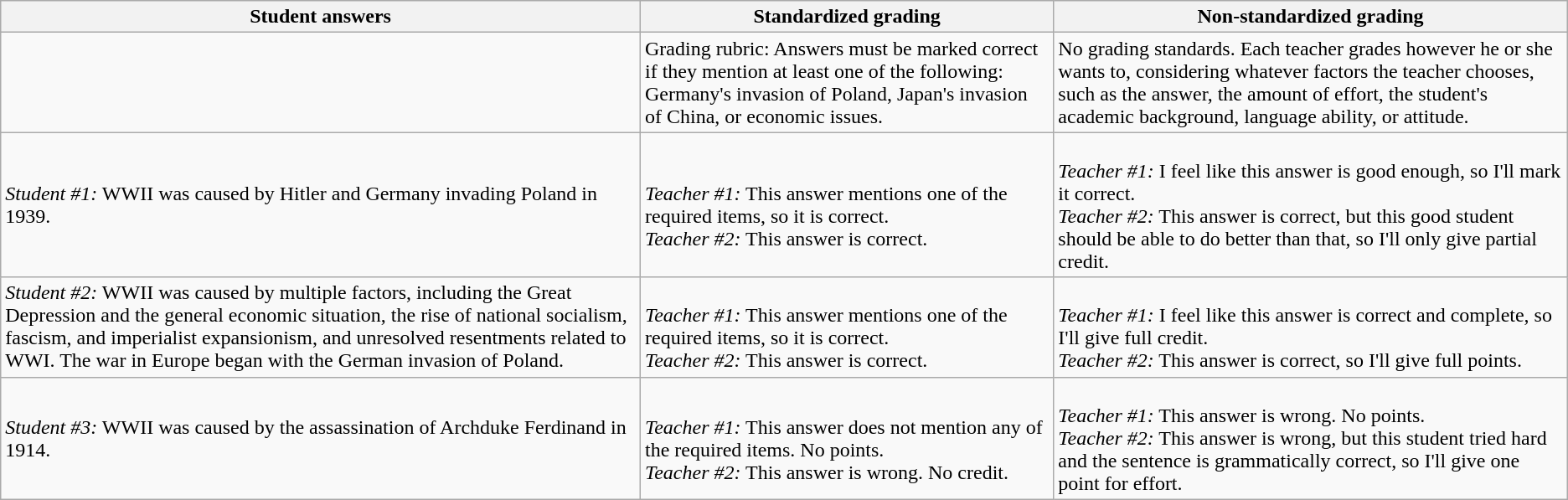<table class="wikitable">
<tr>
<th>Student answers</th>
<th>Standardized grading</th>
<th>Non-standardized grading</th>
</tr>
<tr>
<td></td>
<td>Grading rubric: Answers must be marked correct if they mention at least one of the following:  Germany's invasion of Poland, Japan's invasion of China, or economic issues.</td>
<td>No grading standards.  Each teacher grades however he or she wants to, considering whatever factors the teacher chooses, such as the answer, the amount of effort, the student's academic background, language ability, or attitude.</td>
</tr>
<tr>
<td><em>Student #1:</em> WWII was caused by Hitler and Germany invading Poland in 1939.</td>
<td><br><em>Teacher #1:</em> This answer mentions one of the required items, so it is correct.<br>
<em>Teacher #2:</em>  This answer is correct.</td>
<td><br><em>Teacher #1:</em> I feel like this answer is good enough, so I'll mark it correct. <br> 
<em>Teacher #2:</em>  This answer is correct, but this good student should be able to do better than that, so I'll only give partial credit.</td>
</tr>
<tr>
<td><em>Student #2:</em> WWII was caused by multiple factors, including the Great Depression and the general economic situation, the rise of national socialism, fascism, and imperialist expansionism, and unresolved resentments related to WWI.  The war in Europe began with the German invasion of Poland.</td>
<td><br><em>Teacher #1:</em> This answer mentions one of the required items, so it is correct. <br> 
<em>Teacher #2:</em>  This answer is correct.</td>
<td><br><em>Teacher #1:</em> I feel like this answer is correct and complete, so I'll give full credit. <br> 
<em>Teacher #2:</em>  This answer is correct, so I'll give full points.</td>
</tr>
<tr>
<td><em>Student #3:</em>  WWII was caused by the assassination of Archduke Ferdinand in 1914.</td>
<td><br><em>Teacher #1:</em> This answer does not mention any of the required items. No points.<br> 
<em>Teacher #2:</em> This answer is wrong. No credit.</td>
<td><br><em>Teacher #1:</em> This answer is wrong. No points. <br> 
<em>Teacher #2:</em>  This answer is wrong, but this student tried hard and the sentence is grammatically correct, so I'll give one point for effort.</td>
</tr>
</table>
